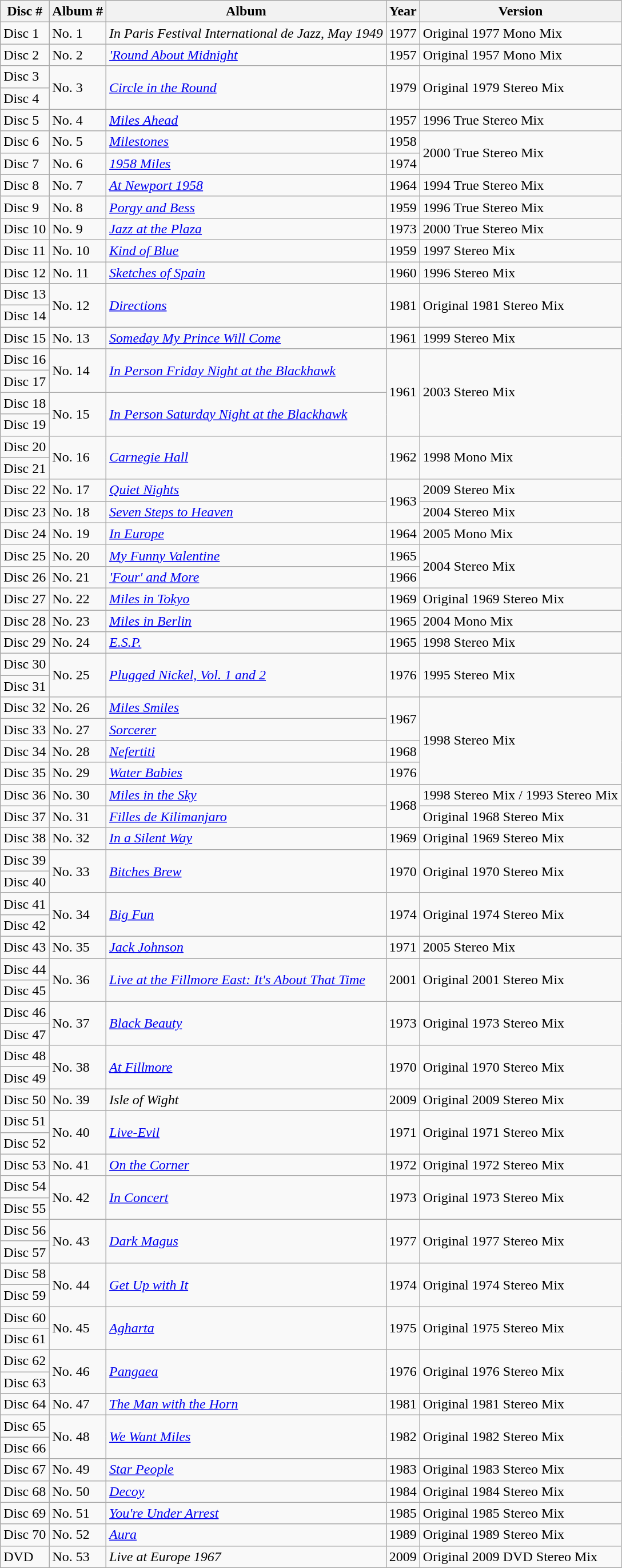<table class="wikitable">
<tr>
<th>Disc #</th>
<th>Album #</th>
<th>Album</th>
<th>Year</th>
<th>Version</th>
</tr>
<tr>
<td>Disc 1</td>
<td>No. 1</td>
<td><em>In Paris Festival International de Jazz, May 1949</em> </td>
<td>1977</td>
<td>Original 1977 Mono Mix</td>
</tr>
<tr>
<td>Disc 2</td>
<td>No. 2</td>
<td><em><a href='#'>'Round About Midnight</a></em> </td>
<td>1957</td>
<td>Original 1957 Mono Mix</td>
</tr>
<tr>
<td>Disc 3</td>
<td rowspan=2>No. 3</td>
<td rowspan=2><em><a href='#'>Circle in the Round</a></em> </td>
<td rowspan=2>1979</td>
<td rowspan=2>Original 1979 Stereo Mix</td>
</tr>
<tr>
<td>Disc 4</td>
</tr>
<tr>
<td>Disc 5</td>
<td>No. 4</td>
<td><em><a href='#'>Miles Ahead</a></em> </td>
<td>1957</td>
<td>1996 True Stereo Mix</td>
</tr>
<tr>
<td>Disc 6</td>
<td>No. 5</td>
<td><em><a href='#'>Milestones</a></em> </td>
<td>1958</td>
<td rowspan=2>2000 True Stereo Mix</td>
</tr>
<tr>
<td>Disc 7</td>
<td>No. 6</td>
<td><em><a href='#'>1958 Miles</a></em> </td>
<td>1974</td>
</tr>
<tr>
<td>Disc 8</td>
<td>No. 7</td>
<td><em><a href='#'>At Newport 1958</a></em> </td>
<td>1964</td>
<td>1994 True Stereo Mix</td>
</tr>
<tr>
<td>Disc 9</td>
<td>No. 8</td>
<td><em><a href='#'>Porgy and Bess</a></em> </td>
<td>1959</td>
<td>1996 True Stereo Mix</td>
</tr>
<tr>
<td>Disc 10</td>
<td>No. 9</td>
<td><em><a href='#'>Jazz at the Plaza</a></em> </td>
<td>1973</td>
<td>2000 True Stereo Mix</td>
</tr>
<tr>
<td>Disc 11</td>
<td>No. 10</td>
<td><em><a href='#'>Kind of Blue</a></em> </td>
<td>1959</td>
<td>1997 Stereo Mix</td>
</tr>
<tr>
<td>Disc 12</td>
<td>No. 11</td>
<td><em><a href='#'>Sketches of Spain</a></em> </td>
<td>1960</td>
<td>1996 Stereo Mix</td>
</tr>
<tr>
<td>Disc 13</td>
<td rowspan=2>No. 12</td>
<td rowspan=2><em><a href='#'>Directions</a></em> </td>
<td rowspan=2>1981</td>
<td rowspan=2>Original 1981 Stereo Mix</td>
</tr>
<tr>
<td>Disc 14</td>
</tr>
<tr>
<td>Disc 15</td>
<td>No. 13</td>
<td><em><a href='#'>Someday My Prince Will Come</a></em> </td>
<td>1961</td>
<td>1999 Stereo Mix</td>
</tr>
<tr>
<td>Disc 16</td>
<td rowspan=2>No. 14</td>
<td rowspan=2><em><a href='#'>In Person Friday Night at the Blackhawk</a></em> </td>
<td rowspan=4>1961</td>
<td rowspan=4>2003 Stereo Mix</td>
</tr>
<tr>
<td>Disc 17</td>
</tr>
<tr>
<td>Disc 18</td>
<td rowspan=2>No. 15</td>
<td rowspan=2><em><a href='#'>In Person Saturday Night at the Blackhawk</a></em> </td>
</tr>
<tr>
<td>Disc 19</td>
</tr>
<tr>
<td>Disc 20</td>
<td rowspan=2>No. 16</td>
<td rowspan=2><em><a href='#'>Carnegie Hall</a></em> </td>
<td rowspan=2>1962</td>
<td rowspan=2>1998 Mono Mix</td>
</tr>
<tr>
<td>Disc 21</td>
</tr>
<tr>
<td>Disc 22</td>
<td>No. 17</td>
<td><em><a href='#'>Quiet Nights</a></em> </td>
<td rowspan=2>1963</td>
<td>2009 Stereo Mix</td>
</tr>
<tr>
<td>Disc 23</td>
<td>No. 18</td>
<td><em><a href='#'>Seven Steps to Heaven</a></em> </td>
<td>2004 Stereo Mix</td>
</tr>
<tr>
<td>Disc 24</td>
<td>No. 19</td>
<td><em><a href='#'>In Europe</a></em> </td>
<td>1964</td>
<td>2005 Mono Mix</td>
</tr>
<tr>
<td>Disc 25</td>
<td>No. 20</td>
<td><em><a href='#'>My Funny Valentine</a></em> </td>
<td>1965</td>
<td rowspan=2>2004 Stereo Mix</td>
</tr>
<tr>
<td>Disc 26</td>
<td>No. 21</td>
<td><em><a href='#'>'Four' and More</a></em> </td>
<td>1966</td>
</tr>
<tr>
<td>Disc 27</td>
<td>No. 22</td>
<td><em><a href='#'>Miles in Tokyo</a></em> </td>
<td>1969</td>
<td>Original 1969 Stereo Mix</td>
</tr>
<tr>
<td>Disc 28</td>
<td>No. 23</td>
<td><em><a href='#'>Miles in Berlin</a></em> </td>
<td>1965</td>
<td>2004 Mono Mix</td>
</tr>
<tr>
<td>Disc 29</td>
<td>No. 24</td>
<td><em><a href='#'>E.S.P.</a></em></td>
<td>1965</td>
<td>1998 Stereo Mix</td>
</tr>
<tr>
<td>Disc 30</td>
<td rowspan=2>No. 25</td>
<td rowspan=2><em><a href='#'>Plugged Nickel, Vol. 1 and 2</a></em> </td>
<td rowspan=2>1976</td>
<td rowspan=2>1995 Stereo Mix</td>
</tr>
<tr>
<td>Disc 31</td>
</tr>
<tr>
<td>Disc 32</td>
<td>No. 26</td>
<td><em><a href='#'>Miles Smiles</a></em></td>
<td rowspan=2>1967</td>
<td rowspan=4>1998 Stereo Mix</td>
</tr>
<tr>
<td>Disc 33</td>
<td>No. 27</td>
<td><em><a href='#'>Sorcerer</a></em> </td>
</tr>
<tr>
<td>Disc 34</td>
<td>No. 28</td>
<td><em><a href='#'>Nefertiti</a></em> </td>
<td>1968</td>
</tr>
<tr>
<td>Disc 35</td>
<td>No. 29</td>
<td><em><a href='#'>Water Babies</a></em> </td>
<td>1976</td>
</tr>
<tr>
<td>Disc 36</td>
<td>No. 30</td>
<td><em><a href='#'>Miles in the Sky</a></em> </td>
<td rowspan=2>1968</td>
<td>1998 Stereo Mix / 1993 Stereo Mix</td>
</tr>
<tr>
<td>Disc 37</td>
<td>No. 31</td>
<td><em><a href='#'>Filles de Kilimanjaro</a></em> </td>
<td>Original 1968 Stereo Mix</td>
</tr>
<tr>
<td>Disc 38</td>
<td>No. 32</td>
<td><em><a href='#'>In a Silent Way</a></em></td>
<td>1969</td>
<td>Original 1969 Stereo Mix</td>
</tr>
<tr>
<td>Disc 39</td>
<td rowspan=2>No. 33</td>
<td rowspan=2><em><a href='#'>Bitches Brew</a></em> </td>
<td rowspan=2>1970</td>
<td rowspan=2>Original 1970 Stereo Mix</td>
</tr>
<tr>
<td>Disc 40</td>
</tr>
<tr>
<td>Disc 41</td>
<td rowspan=2>No. 34</td>
<td rowspan=2><em><a href='#'>Big Fun</a></em> </td>
<td rowspan=2>1974</td>
<td rowspan=2>Original 1974 Stereo Mix</td>
</tr>
<tr>
<td>Disc 42</td>
</tr>
<tr>
<td>Disc 43</td>
<td>No. 35</td>
<td><em><a href='#'>Jack Johnson</a></em></td>
<td>1971</td>
<td>2005 Stereo Mix</td>
</tr>
<tr>
<td>Disc 44</td>
<td rowspan=2>No. 36</td>
<td rowspan=2><em><a href='#'>Live at the Fillmore East: It's About That Time</a></em> </td>
<td rowspan=2>2001</td>
<td rowspan=2>Original 2001 Stereo Mix</td>
</tr>
<tr>
<td>Disc 45</td>
</tr>
<tr>
<td>Disc 46</td>
<td rowspan=2>No. 37</td>
<td rowspan=2><em><a href='#'>Black Beauty</a></em> </td>
<td rowspan=2>1973</td>
<td rowspan=2>Original 1973 Stereo Mix</td>
</tr>
<tr>
<td>Disc 47</td>
</tr>
<tr>
<td>Disc 48</td>
<td rowspan=2>No. 38</td>
<td rowspan=2><em><a href='#'>At Fillmore</a></em> </td>
<td rowspan=2>1970</td>
<td rowspan=2>Original 1970 Stereo Mix</td>
</tr>
<tr>
<td>Disc 49</td>
</tr>
<tr>
<td>Disc 50</td>
<td>No. 39</td>
<td><em>Isle of Wight</em> </td>
<td>2009</td>
<td>Original 2009 Stereo Mix</td>
</tr>
<tr>
<td>Disc 51</td>
<td rowspan=2>No. 40</td>
<td rowspan=2><em><a href='#'>Live-Evil</a></em> </td>
<td rowspan=2>1971</td>
<td rowspan=2>Original 1971 Stereo Mix</td>
</tr>
<tr>
<td>Disc 52</td>
</tr>
<tr>
<td>Disc 53</td>
<td>No. 41</td>
<td><em><a href='#'>On the Corner</a></em></td>
<td>1972</td>
<td>Original 1972 Stereo Mix</td>
</tr>
<tr>
<td>Disc 54</td>
<td rowspan=2>No. 42</td>
<td rowspan=2><em><a href='#'>In Concert</a></em> </td>
<td rowspan=2>1973</td>
<td rowspan=2>Original 1973 Stereo Mix</td>
</tr>
<tr>
<td>Disc 55</td>
</tr>
<tr>
<td>Disc 56</td>
<td rowspan=2>No. 43</td>
<td rowspan=2><em><a href='#'>Dark Magus</a></em> </td>
<td rowspan=2>1977</td>
<td rowspan=2>Original 1977 Stereo Mix</td>
</tr>
<tr>
<td>Disc 57</td>
</tr>
<tr>
<td>Disc 58</td>
<td rowspan=2>No. 44</td>
<td rowspan=2><em><a href='#'>Get Up with It</a></em> </td>
<td rowspan=2>1974</td>
<td rowspan=2>Original 1974 Stereo Mix</td>
</tr>
<tr>
<td>Disc 59</td>
</tr>
<tr>
<td>Disc 60</td>
<td rowspan=2>No. 45</td>
<td rowspan=2><em><a href='#'>Agharta</a></em> </td>
<td rowspan=2>1975</td>
<td rowspan=2>Original 1975 Stereo Mix</td>
</tr>
<tr>
<td>Disc 61</td>
</tr>
<tr>
<td>Disc 62</td>
<td rowspan=2>No. 46</td>
<td rowspan=2><em><a href='#'>Pangaea</a></em> </td>
<td rowspan=2>1976</td>
<td rowspan=2>Original 1976 Stereo Mix</td>
</tr>
<tr>
<td>Disc 63</td>
</tr>
<tr>
<td>Disc 64</td>
<td>No. 47</td>
<td><em><a href='#'>The Man with the Horn</a></em></td>
<td>1981</td>
<td>Original 1981 Stereo Mix</td>
</tr>
<tr>
<td>Disc 65</td>
<td rowspan=2>No. 48</td>
<td rowspan=2><em><a href='#'>We Want Miles</a></em> </td>
<td rowspan=2>1982</td>
<td rowspan=2>Original 1982 Stereo Mix</td>
</tr>
<tr>
<td>Disc 66</td>
</tr>
<tr>
<td>Disc 67</td>
<td>No. 49</td>
<td><em><a href='#'>Star People</a></em></td>
<td>1983</td>
<td>Original 1983 Stereo Mix</td>
</tr>
<tr>
<td>Disc 68</td>
<td>No. 50</td>
<td><em><a href='#'>Decoy</a></em></td>
<td>1984</td>
<td>Original 1984 Stereo Mix</td>
</tr>
<tr>
<td>Disc 69</td>
<td>No. 51</td>
<td><em><a href='#'>You're Under Arrest</a></em></td>
<td>1985</td>
<td>Original 1985 Stereo Mix</td>
</tr>
<tr>
<td>Disc 70</td>
<td>No. 52</td>
<td><em><a href='#'>Aura</a></em> </td>
<td>1989</td>
<td>Original 1989 Stereo Mix</td>
</tr>
<tr>
<td>DVD</td>
<td>No. 53</td>
<td><em>Live at Europe 1967</em></td>
<td>2009</td>
<td>Original 2009 DVD Stereo Mix</td>
</tr>
</table>
